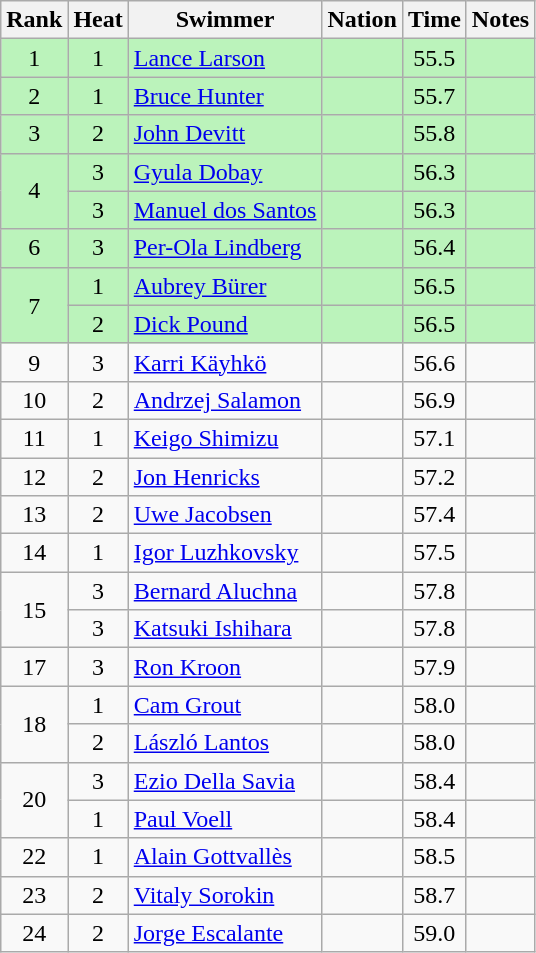<table class="wikitable sortable" style=text-align:center>
<tr>
<th>Rank</th>
<th>Heat</th>
<th>Swimmer</th>
<th>Nation</th>
<th>Time</th>
<th>Notes</th>
</tr>
<tr bgcolor=bbf3bb>
<td>1</td>
<td>1</td>
<td align=left><a href='#'>Lance Larson</a></td>
<td align=left></td>
<td>55.5</td>
<td></td>
</tr>
<tr bgcolor=bbf3bb>
<td>2</td>
<td>1</td>
<td align=left><a href='#'>Bruce Hunter</a></td>
<td align=left></td>
<td>55.7</td>
<td></td>
</tr>
<tr bgcolor=bbf3bb>
<td>3</td>
<td>2</td>
<td align=left><a href='#'>John Devitt</a></td>
<td align=left></td>
<td>55.8</td>
<td></td>
</tr>
<tr bgcolor=bbf3bb>
<td rowspan=2>4</td>
<td>3</td>
<td align=left><a href='#'>Gyula Dobay</a></td>
<td align=left></td>
<td>56.3</td>
<td></td>
</tr>
<tr bgcolor=bbf3bb>
<td>3</td>
<td align=left><a href='#'>Manuel dos Santos</a></td>
<td align=left></td>
<td>56.3</td>
<td></td>
</tr>
<tr bgcolor=bbf3bb>
<td>6</td>
<td>3</td>
<td align=left><a href='#'>Per-Ola Lindberg</a></td>
<td align=left></td>
<td>56.4</td>
<td></td>
</tr>
<tr bgcolor=bbf3bb>
<td rowspan=2>7</td>
<td>1</td>
<td align=left><a href='#'>Aubrey Bürer</a></td>
<td align=left></td>
<td>56.5</td>
<td></td>
</tr>
<tr bgcolor=bbf3bb>
<td>2</td>
<td align=left><a href='#'>Dick Pound</a></td>
<td align=left></td>
<td>56.5</td>
<td></td>
</tr>
<tr>
<td>9</td>
<td>3</td>
<td align=left><a href='#'>Karri Käyhkö</a></td>
<td align=left></td>
<td>56.6</td>
<td></td>
</tr>
<tr>
<td>10</td>
<td>2</td>
<td align=left><a href='#'>Andrzej Salamon</a></td>
<td align=left></td>
<td>56.9</td>
<td></td>
</tr>
<tr>
<td>11</td>
<td>1</td>
<td align=left><a href='#'>Keigo Shimizu</a></td>
<td align=left></td>
<td>57.1</td>
<td></td>
</tr>
<tr>
<td>12</td>
<td>2</td>
<td align=left><a href='#'>Jon Henricks</a></td>
<td align=left></td>
<td>57.2</td>
<td></td>
</tr>
<tr>
<td>13</td>
<td>2</td>
<td align=left><a href='#'>Uwe Jacobsen</a></td>
<td align=left></td>
<td>57.4</td>
<td></td>
</tr>
<tr>
<td>14</td>
<td>1</td>
<td align=left><a href='#'>Igor Luzhkovsky</a></td>
<td align=left></td>
<td>57.5</td>
<td></td>
</tr>
<tr>
<td rowspan=2>15</td>
<td>3</td>
<td align=left><a href='#'>Bernard Aluchna</a></td>
<td align=left></td>
<td>57.8</td>
<td></td>
</tr>
<tr>
<td>3</td>
<td align=left><a href='#'>Katsuki Ishihara</a></td>
<td align=left></td>
<td>57.8</td>
<td></td>
</tr>
<tr>
<td>17</td>
<td>3</td>
<td align=left><a href='#'>Ron Kroon</a></td>
<td align=left></td>
<td>57.9</td>
<td></td>
</tr>
<tr>
<td rowspan=2>18</td>
<td>1</td>
<td align=left><a href='#'>Cam Grout</a></td>
<td align=left></td>
<td>58.0</td>
<td></td>
</tr>
<tr>
<td>2</td>
<td align=left><a href='#'>László Lantos</a></td>
<td align=left></td>
<td>58.0</td>
<td></td>
</tr>
<tr>
<td rowspan=2>20</td>
<td>3</td>
<td align=left><a href='#'>Ezio Della Savia</a></td>
<td align=left></td>
<td>58.4</td>
<td></td>
</tr>
<tr>
<td>1</td>
<td align=left><a href='#'>Paul Voell</a></td>
<td align=left></td>
<td>58.4</td>
<td></td>
</tr>
<tr>
<td>22</td>
<td>1</td>
<td align=left><a href='#'>Alain Gottvallès</a></td>
<td align=left></td>
<td>58.5</td>
<td></td>
</tr>
<tr>
<td>23</td>
<td>2</td>
<td align=left><a href='#'>Vitaly Sorokin</a></td>
<td align=left></td>
<td>58.7</td>
<td></td>
</tr>
<tr>
<td>24</td>
<td>2</td>
<td align=left><a href='#'>Jorge Escalante</a></td>
<td align=left></td>
<td>59.0</td>
<td></td>
</tr>
</table>
